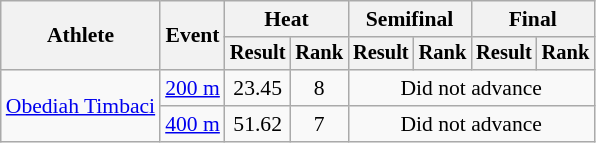<table class="wikitable" style="font-size:90%; text-align:center">
<tr>
<th rowspan=2>Athlete</th>
<th rowspan=2>Event</th>
<th colspan=2>Heat</th>
<th colspan=2>Semifinal</th>
<th colspan=2>Final</th>
</tr>
<tr style="font-size:95%">
<th>Result</th>
<th>Rank</th>
<th>Result</th>
<th>Rank</th>
<th>Result</th>
<th>Rank</th>
</tr>
<tr>
<td align=left rowspan=2><a href='#'>Obediah Timbaci</a></td>
<td align=left rowspan=1><a href='#'>200 m</a></td>
<td>23.45</td>
<td>8</td>
<td colspan="4">Did not advance</td>
</tr>
<tr>
<td align=left rowspan=1><a href='#'>400 m</a></td>
<td>51.62</td>
<td>7</td>
<td colspan="4">Did not advance</td>
</tr>
</table>
